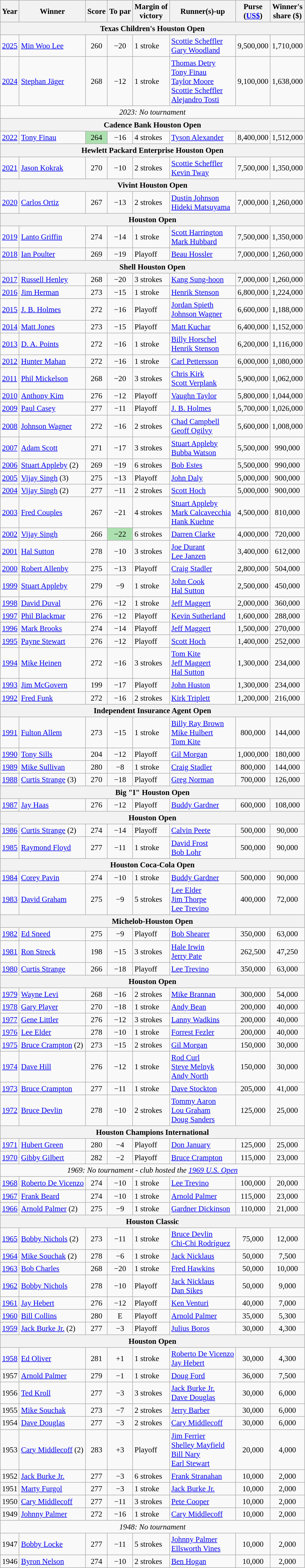<table class="wikitable" style="font-size:95%">
<tr>
<th>Year</th>
<th>Winner</th>
<th>Score</th>
<th>To par</th>
<th>Margin of<br>victory</th>
<th>Runner(s)-up</th>
<th>Purse<br>(<a href='#'>US$</a>)</th>
<th>Winner's<br>share ($)</th>
</tr>
<tr>
<th colspan=9>Texas Children's Houston Open</th>
</tr>
<tr>
<td><a href='#'>2025</a></td>
<td> <a href='#'>Min Woo Lee</a></td>
<td align=center>260</td>
<td align=center>−20</td>
<td>1 stroke</td>
<td> <a href='#'>Scottie Scheffler</a><br> <a href='#'>Gary Woodland</a></td>
<td align=center>9,500,000</td>
<td align=center>1,710,000</td>
</tr>
<tr>
<td><a href='#'>2024</a></td>
<td> <a href='#'>Stephan Jäger</a></td>
<td align=center>268</td>
<td align=center>−12</td>
<td>1 stroke</td>
<td> <a href='#'>Thomas Detry</a><br> <a href='#'>Tony Finau</a><br> <a href='#'>Taylor Moore</a><br> <a href='#'>Scottie Scheffler</a><br> <a href='#'>Alejandro Tosti</a></td>
<td align=center>9,100,000</td>
<td align=center>1,638,000</td>
</tr>
<tr>
<td colspan=9 align=center><em>2023: No tournament</em></td>
</tr>
<tr>
<th colspan=9>Cadence Bank Houston Open</th>
</tr>
<tr>
<td><a href='#'>2022</a></td>
<td> <a href='#'>Tony Finau</a></td>
<td style="text-align: center; background: #ACE1AF">264</td>
<td align=center>−16</td>
<td>4 strokes</td>
<td> <a href='#'>Tyson Alexander</a></td>
<td align=center>8,400,000</td>
<td align=center>1,512,000</td>
</tr>
<tr>
<th colspan=9>Hewlett Packard Enterprise Houston Open</th>
</tr>
<tr>
<td><a href='#'>2021</a></td>
<td> <a href='#'>Jason Kokrak</a></td>
<td align=center>270</td>
<td align=center>−10</td>
<td>2 strokes</td>
<td> <a href='#'>Scottie Scheffler</a><br> <a href='#'>Kevin Tway</a></td>
<td align="center">7,500,000</td>
<td align="center">1,350,000</td>
</tr>
<tr>
<th colspan=9>Vivint Houston Open</th>
</tr>
<tr>
<td><a href='#'>2020</a></td>
<td> <a href='#'>Carlos Ortiz</a></td>
<td align=center>267</td>
<td align=center>−13</td>
<td>2 strokes</td>
<td> <a href='#'>Dustin Johnson</a><br> <a href='#'>Hideki Matsuyama</a></td>
<td align="center">7,000,000</td>
<td align="center">1,260,000</td>
</tr>
<tr>
<th colspan=9>Houston Open</th>
</tr>
<tr>
<td><a href='#'>2019</a></td>
<td> <a href='#'>Lanto Griffin</a></td>
<td align=center>274</td>
<td align=center>−14</td>
<td>1 stroke</td>
<td> <a href='#'>Scott Harrington</a><br> <a href='#'>Mark Hubbard</a></td>
<td align="center">7,500,000</td>
<td align="center">1,350,000</td>
</tr>
<tr>
<td><a href='#'>2018</a></td>
<td> <a href='#'>Ian Poulter</a></td>
<td align=center>269</td>
<td align=center>−19</td>
<td>Playoff</td>
<td> <a href='#'>Beau Hossler</a></td>
<td align="center">7,000,000</td>
<td align="center">1,260,000</td>
</tr>
<tr>
<th colspan=9>Shell Houston Open</th>
</tr>
<tr>
<td><a href='#'>2017</a></td>
<td> <a href='#'>Russell Henley</a></td>
<td align=center>268</td>
<td align=center>−20</td>
<td>3 strokes</td>
<td> <a href='#'>Kang Sung-hoon</a></td>
<td align="center">7,000,000</td>
<td align="center">1,260,000</td>
</tr>
<tr>
<td><a href='#'>2016</a></td>
<td> <a href='#'>Jim Herman</a></td>
<td align=center>273</td>
<td align=center>−15</td>
<td>1 stroke</td>
<td> <a href='#'>Henrik Stenson</a></td>
<td align="center">6,800,000</td>
<td align="center">1,224,000</td>
</tr>
<tr>
<td><a href='#'>2015</a></td>
<td> <a href='#'>J. B. Holmes</a></td>
<td align=center>272</td>
<td align=center>−16</td>
<td>Playoff</td>
<td> <a href='#'>Jordan Spieth</a><br> <a href='#'>Johnson Wagner</a></td>
<td align="center">6,600,000</td>
<td align="center">1,188,000</td>
</tr>
<tr>
<td><a href='#'>2014</a></td>
<td> <a href='#'>Matt Jones</a></td>
<td align=center>273</td>
<td align=center>−15</td>
<td>Playoff</td>
<td> <a href='#'>Matt Kuchar</a></td>
<td align="center">6,400,000</td>
<td align="center">1,152,000</td>
</tr>
<tr>
<td><a href='#'>2013</a></td>
<td> <a href='#'>D. A. Points</a></td>
<td align=center>272</td>
<td align=center>−16</td>
<td>1 stroke</td>
<td> <a href='#'>Billy Horschel</a><br> <a href='#'>Henrik Stenson</a></td>
<td align="center">6,200,000</td>
<td align="center">1,116,000</td>
</tr>
<tr>
<td><a href='#'>2012</a></td>
<td> <a href='#'>Hunter Mahan</a></td>
<td align=center>272</td>
<td align=center>−16</td>
<td>1 stroke</td>
<td> <a href='#'>Carl Pettersson</a></td>
<td align="center">6,000,000</td>
<td align="center">1,080,000</td>
</tr>
<tr>
<td><a href='#'>2011</a></td>
<td> <a href='#'>Phil Mickelson</a></td>
<td align=center>268</td>
<td align=center>−20</td>
<td>3 strokes</td>
<td> <a href='#'>Chris Kirk</a><br> <a href='#'>Scott Verplank</a></td>
<td align="center">5,900,000</td>
<td align="center">1,062,000</td>
</tr>
<tr>
<td><a href='#'>2010</a></td>
<td> <a href='#'>Anthony Kim</a></td>
<td align=center>276</td>
<td align=center>−12</td>
<td>Playoff</td>
<td> <a href='#'>Vaughn Taylor</a></td>
<td align="center">5,800,000</td>
<td align="center">1,044,000</td>
</tr>
<tr>
<td><a href='#'>2009</a></td>
<td> <a href='#'>Paul Casey</a></td>
<td align=center>277</td>
<td align=center>−11</td>
<td>Playoff</td>
<td> <a href='#'>J. B. Holmes</a></td>
<td align="center">5,700,000</td>
<td align="center">1,026,000</td>
</tr>
<tr>
<td><a href='#'>2008</a></td>
<td> <a href='#'>Johnson Wagner</a></td>
<td align=center>272</td>
<td align=center>−16</td>
<td>2 strokes</td>
<td> <a href='#'>Chad Campbell</a><br> <a href='#'>Geoff Ogilvy</a></td>
<td align="center">5,600,000</td>
<td align="center">1,008,000</td>
</tr>
<tr>
<td><a href='#'>2007</a></td>
<td> <a href='#'>Adam Scott</a></td>
<td align=center>271</td>
<td align=center>−17</td>
<td>3 strokes</td>
<td> <a href='#'>Stuart Appleby</a><br> <a href='#'>Bubba Watson</a></td>
<td align="center">5,500,000</td>
<td align="center">990,000</td>
</tr>
<tr>
<td><a href='#'>2006</a></td>
<td> <a href='#'>Stuart Appleby</a> (2)</td>
<td align=center>269</td>
<td align=center>−19</td>
<td>6 strokes</td>
<td> <a href='#'>Bob Estes</a></td>
<td align="center">5,500,000</td>
<td align="center">990,000</td>
</tr>
<tr>
<td><a href='#'>2005</a></td>
<td> <a href='#'>Vijay Singh</a> (3)</td>
<td align=center>275</td>
<td align=center>−13</td>
<td>Playoff</td>
<td> <a href='#'>John Daly</a></td>
<td align="center">5,000,000</td>
<td align="center">900,000</td>
</tr>
<tr>
<td><a href='#'>2004</a></td>
<td> <a href='#'>Vijay Singh</a> (2)</td>
<td align=center>277</td>
<td align=center>−11</td>
<td>2 strokes</td>
<td> <a href='#'>Scott Hoch</a></td>
<td align="center">5,000,000</td>
<td align="center">900,000</td>
</tr>
<tr>
<td><a href='#'>2003</a></td>
<td> <a href='#'>Fred Couples</a></td>
<td align=center>267</td>
<td align=center>−21</td>
<td>4 strokes</td>
<td> <a href='#'>Stuart Appleby</a><br> <a href='#'>Mark Calcavecchia</a><br> <a href='#'>Hank Kuehne</a></td>
<td align="center">4,500,000</td>
<td align="center">810,000</td>
</tr>
<tr>
<td><a href='#'>2002</a></td>
<td> <a href='#'>Vijay Singh</a></td>
<td align=center>266</td>
<td style="text-align: center; background: #ACE1AF">−22</td>
<td>6 strokes</td>
<td> <a href='#'>Darren Clarke</a></td>
<td align="center">4,000,000</td>
<td align="center">720,000</td>
</tr>
<tr>
<td><a href='#'>2001</a></td>
<td> <a href='#'>Hal Sutton</a></td>
<td align=center>278</td>
<td align=center>−10</td>
<td>3 strokes</td>
<td> <a href='#'>Joe Durant</a><br> <a href='#'>Lee Janzen</a></td>
<td align="center">3,400,000</td>
<td align="center">612,000</td>
</tr>
<tr>
<td><a href='#'>2000</a></td>
<td> <a href='#'>Robert Allenby</a></td>
<td align=center>275</td>
<td align=center>−13</td>
<td>Playoff</td>
<td> <a href='#'>Craig Stadler</a></td>
<td align="center">2,800,000</td>
<td align="center">504,000</td>
</tr>
<tr>
<td><a href='#'>1999</a></td>
<td> <a href='#'>Stuart Appleby</a></td>
<td align=center>279</td>
<td align=center>−9</td>
<td>1 stroke</td>
<td> <a href='#'>John Cook</a><br> <a href='#'>Hal Sutton</a></td>
<td align="center">2,500,000</td>
<td align="center">450,000</td>
</tr>
<tr>
<td><a href='#'>1998</a></td>
<td> <a href='#'>David Duval</a></td>
<td align=center>276</td>
<td align=center>−12</td>
<td>1 stroke</td>
<td> <a href='#'>Jeff Maggert</a></td>
<td align="center">2,000,000</td>
<td align="center">360,000</td>
</tr>
<tr>
<td><a href='#'>1997</a></td>
<td> <a href='#'>Phil Blackmar</a></td>
<td align=center>276</td>
<td align=center>−12</td>
<td>Playoff</td>
<td> <a href='#'>Kevin Sutherland</a></td>
<td align="center">1,600,000</td>
<td align="center">288,000</td>
</tr>
<tr>
<td><a href='#'>1996</a></td>
<td> <a href='#'>Mark Brooks</a></td>
<td align=center>274</td>
<td align=center>−14</td>
<td>Playoff</td>
<td> <a href='#'>Jeff Maggert</a></td>
<td align="center">1,500,000</td>
<td align="center">270,000</td>
</tr>
<tr>
<td><a href='#'>1995</a></td>
<td> <a href='#'>Payne Stewart</a></td>
<td align=center>276</td>
<td align=center>−12</td>
<td>Playoff</td>
<td> <a href='#'>Scott Hoch</a></td>
<td align="center">1,400,000</td>
<td align="center">252,000</td>
</tr>
<tr>
<td><a href='#'>1994</a></td>
<td> <a href='#'>Mike Heinen</a></td>
<td align=center>272</td>
<td align=center>−16</td>
<td>3 strokes</td>
<td> <a href='#'>Tom Kite</a><br> <a href='#'>Jeff Maggert</a><br> <a href='#'>Hal Sutton</a></td>
<td align="center">1,300,000</td>
<td align="center">234,000</td>
</tr>
<tr>
<td><a href='#'>1993</a></td>
<td> <a href='#'>Jim McGovern</a></td>
<td align=center>199</td>
<td align=center>−17</td>
<td>Playoff</td>
<td> <a href='#'>John Huston</a></td>
<td align="center">1,300,000</td>
<td align="center">234,000</td>
</tr>
<tr>
<td><a href='#'>1992</a></td>
<td> <a href='#'>Fred Funk</a></td>
<td align=center>272</td>
<td align=center>−16</td>
<td>2 strokes</td>
<td> <a href='#'>Kirk Triplett</a></td>
<td align="center">1,200,000</td>
<td align="center">216,000</td>
</tr>
<tr>
<th colspan=9>Independent Insurance Agent Open</th>
</tr>
<tr>
<td><a href='#'>1991</a></td>
<td> <a href='#'>Fulton Allem</a></td>
<td align=center>273</td>
<td align=center>−15</td>
<td>1 stroke</td>
<td> <a href='#'>Billy Ray Brown</a><br> <a href='#'>Mike Hulbert</a><br> <a href='#'>Tom Kite</a></td>
<td align="center">800,000</td>
<td align="center">144,000</td>
</tr>
<tr>
<td><a href='#'>1990</a></td>
<td> <a href='#'>Tony Sills</a></td>
<td align=center>204</td>
<td align=center>−12</td>
<td>Playoff</td>
<td> <a href='#'>Gil Morgan</a></td>
<td align="center">1,000,000</td>
<td align="center">180,000</td>
</tr>
<tr>
<td><a href='#'>1989</a></td>
<td> <a href='#'>Mike Sullivan</a></td>
<td align=center>280</td>
<td align=center>−8</td>
<td>1 stroke</td>
<td> <a href='#'>Craig Stadler</a></td>
<td align="center">800,000</td>
<td align="center">144,000</td>
</tr>
<tr>
<td><a href='#'>1988</a></td>
<td> <a href='#'>Curtis Strange</a> (3)</td>
<td align=center>270</td>
<td align=center>−18</td>
<td>Playoff</td>
<td> <a href='#'>Greg Norman</a></td>
<td align="center">700,000</td>
<td align="center">126,000</td>
</tr>
<tr>
<th colspan=9>Big "I" Houston Open</th>
</tr>
<tr>
<td><a href='#'>1987</a></td>
<td> <a href='#'>Jay Haas</a></td>
<td align=center>276</td>
<td align=center>−12</td>
<td>Playoff</td>
<td> <a href='#'>Buddy Gardner</a></td>
<td align="center">600,000</td>
<td align="center">108,000</td>
</tr>
<tr>
<th colspan=9>Houston Open</th>
</tr>
<tr>
<td><a href='#'>1986</a></td>
<td> <a href='#'>Curtis Strange</a> (2)</td>
<td align=center>274</td>
<td align=center>−14</td>
<td>Playoff</td>
<td> <a href='#'>Calvin Peete</a></td>
<td align="center">500,000</td>
<td align="center">90,000</td>
</tr>
<tr>
<td><a href='#'>1985</a></td>
<td> <a href='#'>Raymond Floyd</a></td>
<td align=center>277</td>
<td align=center>−11</td>
<td>1 stroke</td>
<td> <a href='#'>David Frost</a><br> <a href='#'>Bob Lohr</a></td>
<td align="center">500,000</td>
<td align="center">90,000</td>
</tr>
<tr>
<th colspan=9>Houston Coca-Cola Open</th>
</tr>
<tr>
<td><a href='#'>1984</a></td>
<td> <a href='#'>Corey Pavin</a></td>
<td align=center>274</td>
<td align=center>−10</td>
<td>1 stroke</td>
<td> <a href='#'>Buddy Gardner</a></td>
<td align="center">500,000</td>
<td align="center">90,000</td>
</tr>
<tr>
<td><a href='#'>1983</a></td>
<td> <a href='#'>David Graham</a></td>
<td align=center>275</td>
<td align=center>−9</td>
<td>5 strokes</td>
<td> <a href='#'>Lee Elder</a><br> <a href='#'>Jim Thorpe</a><br> <a href='#'>Lee Trevino</a></td>
<td align="center">400,000</td>
<td align="center">72,000</td>
</tr>
<tr>
<th colspan=9>Michelob-Houston Open</th>
</tr>
<tr>
<td><a href='#'>1982</a></td>
<td> <a href='#'>Ed Sneed</a></td>
<td align=center>275</td>
<td align=center>−9</td>
<td>Playoff</td>
<td> <a href='#'>Bob Shearer</a></td>
<td align="center">350,000</td>
<td align="center">63,000</td>
</tr>
<tr>
<td><a href='#'>1981</a></td>
<td> <a href='#'>Ron Streck</a></td>
<td align=center>198</td>
<td align=center>−15</td>
<td>3 strokes</td>
<td> <a href='#'>Hale Irwin</a><br> <a href='#'>Jerry Pate</a></td>
<td align="center">262,500</td>
<td align="center">47,250</td>
</tr>
<tr>
<td><a href='#'>1980</a></td>
<td> <a href='#'>Curtis Strange</a></td>
<td align=center>266</td>
<td align=center>−18</td>
<td>Playoff</td>
<td> <a href='#'>Lee Trevino</a></td>
<td align="center">350,000</td>
<td align="center">63,000</td>
</tr>
<tr>
<th colspan=9>Houston Open</th>
</tr>
<tr>
<td><a href='#'>1979</a></td>
<td> <a href='#'>Wayne Levi</a></td>
<td align=center>268</td>
<td align=center>−16</td>
<td>2 strokes</td>
<td> <a href='#'>Mike Brannan</a></td>
<td align="center">300,000</td>
<td align="center">54,000</td>
</tr>
<tr>
<td><a href='#'>1978</a></td>
<td> <a href='#'>Gary Player</a></td>
<td align=center>270</td>
<td align=center>−18</td>
<td>1 stroke</td>
<td> <a href='#'>Andy Bean</a></td>
<td align="center">200,000</td>
<td align="center">40,000</td>
</tr>
<tr>
<td><a href='#'>1977</a></td>
<td> <a href='#'>Gene Littler</a></td>
<td align=center>276</td>
<td align=center>−12</td>
<td>3 strokes</td>
<td> <a href='#'>Lanny Wadkins</a></td>
<td align="center">200,000</td>
<td align="center">40,000</td>
</tr>
<tr>
<td><a href='#'>1976</a></td>
<td> <a href='#'>Lee Elder</a></td>
<td align=center>278</td>
<td align=center>−10</td>
<td>1 stroke</td>
<td> <a href='#'>Forrest Fezler</a></td>
<td align="center">200,000</td>
<td align="center">40,000</td>
</tr>
<tr>
<td><a href='#'>1975</a></td>
<td> <a href='#'>Bruce Crampton</a> (2)</td>
<td align=center>273</td>
<td align=center>−15</td>
<td>2 strokes</td>
<td> <a href='#'>Gil Morgan</a></td>
<td align="center">150,000</td>
<td align="center">30,000</td>
</tr>
<tr>
<td><a href='#'>1974</a></td>
<td> <a href='#'>Dave Hill</a></td>
<td align=center>276</td>
<td align=center>−12</td>
<td>1 stroke</td>
<td> <a href='#'>Rod Curl</a><br> <a href='#'>Steve Melnyk</a><br> <a href='#'>Andy North</a></td>
<td align="center">150,000</td>
<td align="center">30,000</td>
</tr>
<tr>
<td><a href='#'>1973</a></td>
<td> <a href='#'>Bruce Crampton</a></td>
<td align=center>277</td>
<td align=center>−11</td>
<td>1 stroke</td>
<td> <a href='#'>Dave Stockton</a></td>
<td align="center">205,000</td>
<td align="center">41,000</td>
</tr>
<tr>
<td><a href='#'>1972</a></td>
<td> <a href='#'>Bruce Devlin</a></td>
<td align=center>278</td>
<td align=center>−10</td>
<td>2 strokes</td>
<td> <a href='#'>Tommy Aaron</a><br> <a href='#'>Lou Graham</a><br> <a href='#'>Doug Sanders</a></td>
<td align="center">125,000</td>
<td align="center">25,000</td>
</tr>
<tr>
<th colspan=9>Houston Champions International</th>
</tr>
<tr>
<td><a href='#'>1971</a></td>
<td> <a href='#'>Hubert Green</a></td>
<td align=center>280</td>
<td align=center>−4</td>
<td>Playoff</td>
<td> <a href='#'>Don January</a></td>
<td align="center">125,000</td>
<td align="center">25,000</td>
</tr>
<tr>
<td><a href='#'>1970</a></td>
<td> <a href='#'>Gibby Gilbert</a></td>
<td align=center>282</td>
<td align=center>−2</td>
<td>Playoff</td>
<td> <a href='#'>Bruce Crampton</a></td>
<td align="center">115,000</td>
<td align="center">23,000</td>
</tr>
<tr>
<td colspan=8 align=center><em>1969: No tournament - club hosted the <a href='#'>1969 U.S. Open</a></em></td>
</tr>
<tr>
<td><a href='#'>1968</a></td>
<td> <a href='#'>Roberto De Vicenzo</a></td>
<td align=center>274</td>
<td align=center>−10</td>
<td>1 stroke</td>
<td> <a href='#'>Lee Trevino</a></td>
<td align="center">100,000</td>
<td align="center">20,000</td>
</tr>
<tr>
<td><a href='#'>1967</a></td>
<td> <a href='#'>Frank Beard</a></td>
<td align=center>274</td>
<td align=center>−10</td>
<td>1 stroke</td>
<td> <a href='#'>Arnold Palmer</a></td>
<td align="center">115,000</td>
<td align="center">23,000</td>
</tr>
<tr>
<td><a href='#'>1966</a></td>
<td> <a href='#'>Arnold Palmer</a> (2)</td>
<td align=center>275</td>
<td align=center>−9</td>
<td>1 stroke</td>
<td> <a href='#'>Gardner Dickinson</a></td>
<td align="center">110,000</td>
<td align="center">21,000</td>
</tr>
<tr>
<th colspan=9>Houston Classic</th>
</tr>
<tr>
<td><a href='#'>1965</a></td>
<td> <a href='#'>Bobby Nichols</a> (2)</td>
<td align=center>273</td>
<td align=center>−11</td>
<td>1 stroke</td>
<td> <a href='#'>Bruce Devlin</a><br> <a href='#'>Chi-Chi Rodríguez</a></td>
<td align="center">75,000</td>
<td align="center">12,000</td>
</tr>
<tr>
<td><a href='#'>1964</a></td>
<td> <a href='#'>Mike Souchak</a> (2)</td>
<td align=center>278</td>
<td align=center>−6</td>
<td>1 stroke</td>
<td> <a href='#'>Jack Nicklaus</a></td>
<td align="center">50,000</td>
<td align="center">7,500</td>
</tr>
<tr>
<td><a href='#'>1963</a></td>
<td> <a href='#'>Bob Charles</a></td>
<td align=center>268</td>
<td align=center>−20</td>
<td>1 stroke</td>
<td> <a href='#'>Fred Hawkins</a></td>
<td align="center">50,000</td>
<td align="center">10,000</td>
</tr>
<tr>
<td><a href='#'>1962</a></td>
<td> <a href='#'>Bobby Nichols</a></td>
<td align=center>278</td>
<td align=center>−10</td>
<td>Playoff</td>
<td> <a href='#'>Jack Nicklaus</a><br> <a href='#'>Dan Sikes</a></td>
<td align="center">50,000</td>
<td align="center">9,000</td>
</tr>
<tr>
<td><a href='#'>1961</a></td>
<td> <a href='#'>Jay Hebert</a></td>
<td align=center>276</td>
<td align=center>−12</td>
<td>Playoff</td>
<td> <a href='#'>Ken Venturi</a></td>
<td align="center">40,000</td>
<td align="center">7,000</td>
</tr>
<tr>
<td><a href='#'>1960</a></td>
<td> <a href='#'>Bill Collins</a></td>
<td align=center>280</td>
<td align=center>E</td>
<td>Playoff</td>
<td> <a href='#'>Arnold Palmer</a></td>
<td align="center">35,000</td>
<td align="center">5,300</td>
</tr>
<tr>
<td><a href='#'>1959</a></td>
<td> <a href='#'>Jack Burke Jr.</a> (2)</td>
<td align=center>277</td>
<td align=center>−3</td>
<td>Playoff</td>
<td> <a href='#'>Julius Boros</a></td>
<td align="center">30,000</td>
<td align="center">4,300</td>
</tr>
<tr>
<th colspan=9>Houston Open</th>
</tr>
<tr>
<td><a href='#'>1958</a></td>
<td> <a href='#'>Ed Oliver</a></td>
<td align=center>281</td>
<td align=center>+1</td>
<td>1 stroke</td>
<td> <a href='#'>Roberto De Vicenzo</a><br> <a href='#'>Jay Hebert</a></td>
<td align="center">30,000</td>
<td align="center">4,300</td>
</tr>
<tr>
<td>1957</td>
<td> <a href='#'>Arnold Palmer</a></td>
<td align=center>279</td>
<td align=center>−1</td>
<td>1 stroke</td>
<td> <a href='#'>Doug Ford</a></td>
<td align="center">36,000</td>
<td align="center">7,500</td>
</tr>
<tr>
<td>1956</td>
<td> <a href='#'>Ted Kroll</a></td>
<td align=center>277</td>
<td align=center>−3</td>
<td>3 strokes</td>
<td> <a href='#'>Jack Burke Jr.</a><br> <a href='#'>Dave Douglas</a></td>
<td align="center">30,000</td>
<td align="center">6,000</td>
</tr>
<tr>
<td>1955</td>
<td> <a href='#'>Mike Souchak</a></td>
<td align=center>273</td>
<td align=center>−7</td>
<td>2 strokes</td>
<td> <a href='#'>Jerry Barber</a></td>
<td align="center">30,000</td>
<td align="center">6,000</td>
</tr>
<tr>
<td>1954</td>
<td> <a href='#'>Dave Douglas</a></td>
<td align=center>277</td>
<td align=center>−3</td>
<td>2 strokes</td>
<td> <a href='#'>Cary Middlecoff</a></td>
<td align="center">30,000</td>
<td align="center">6,000</td>
</tr>
<tr>
<td>1953</td>
<td> <a href='#'>Cary Middlecoff</a> (2)</td>
<td align=center>283</td>
<td align=center>+3</td>
<td>Playoff</td>
<td> <a href='#'>Jim Ferrier</a><br> <a href='#'>Shelley Mayfield</a><br> <a href='#'>Bill Nary</a><br> <a href='#'>Earl Stewart</a></td>
<td align="center">20,000</td>
<td align="center">4,000</td>
</tr>
<tr>
<td>1952</td>
<td> <a href='#'>Jack Burke Jr.</a></td>
<td align=center>277</td>
<td align=center>−3</td>
<td>6 strokes</td>
<td> <a href='#'>Frank Stranahan</a></td>
<td align="center">10,000</td>
<td align="center">2,000</td>
</tr>
<tr>
<td>1951</td>
<td> <a href='#'>Marty Furgol</a></td>
<td align=center>277</td>
<td align=center>−3</td>
<td>1 stroke</td>
<td> <a href='#'>Jack Burke Jr.</a></td>
<td align="center">10,000</td>
<td align="center">2,000</td>
</tr>
<tr>
<td>1950</td>
<td> <a href='#'>Cary Middlecoff</a></td>
<td align=center>277</td>
<td align=center>−11</td>
<td>3 strokes</td>
<td> <a href='#'>Pete Cooper</a></td>
<td align="center">10,000</td>
<td align="center">2,000</td>
</tr>
<tr>
<td>1949</td>
<td> <a href='#'>Johnny Palmer</a></td>
<td align=center>272</td>
<td align=center>−16</td>
<td>1 stroke</td>
<td> <a href='#'>Cary Middlecoff</a></td>
<td align="center">10,000</td>
<td align="center">2,000</td>
</tr>
<tr>
<td colspan=8 align=center><em>1948: No tournament</em></td>
</tr>
<tr>
<td>1947</td>
<td> <a href='#'>Bobby Locke</a></td>
<td align=center>277</td>
<td align=center>−11</td>
<td>5 strokes</td>
<td> <a href='#'>Johnny Palmer</a><br> <a href='#'>Ellsworth Vines</a></td>
<td align="center">10,000</td>
<td align="center">2,000</td>
</tr>
<tr>
<td>1946</td>
<td> <a href='#'>Byron Nelson</a></td>
<td align=center>274</td>
<td align=center>−10</td>
<td>2 strokes</td>
<td> <a href='#'>Ben Hogan</a></td>
<td align="center">10,000</td>
<td align="center">2,000</td>
</tr>
</table>
